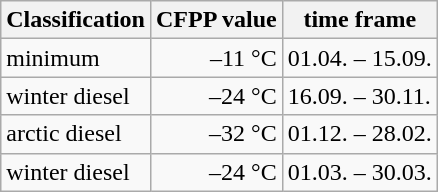<table class="wikitable">
<tr>
<th>Classification</th>
<th>CFPP value</th>
<th>time frame</th>
</tr>
<tr>
<td>minimum</td>
<td align=right>–11 °C</td>
<td>01.04. – 15.09.</td>
</tr>
<tr>
<td>winter diesel</td>
<td align=right>–24 °C</td>
<td>16.09. – 30.11.</td>
</tr>
<tr>
<td>arctic diesel</td>
<td align=right>–32 °C</td>
<td>01.12. – 28.02.</td>
</tr>
<tr>
<td>winter diesel</td>
<td align=right>–24 °C</td>
<td>01.03. – 30.03.</td>
</tr>
</table>
